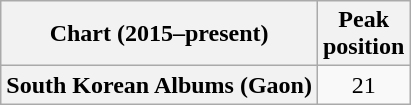<table class="wikitable sortable plainrowheaders">
<tr>
<th scope="col">Chart (2015–present)</th>
<th scope="col">Peak<br>position</th>
</tr>
<tr>
<th scope="row">South Korean Albums (Gaon)</th>
<td style="text-align:center;">21</td>
</tr>
</table>
